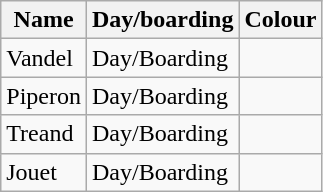<table class="wikitable">
<tr>
<th>Name</th>
<th>Day/boarding</th>
<th>Colour</th>
</tr>
<tr>
<td>Vandel</td>
<td>Day/Boarding</td>
<td></td>
</tr>
<tr>
<td>Piperon</td>
<td>Day/Boarding</td>
<td></td>
</tr>
<tr>
<td>Treand</td>
<td>Day/Boarding</td>
<td></td>
</tr>
<tr>
<td>Jouet</td>
<td>Day/Boarding</td>
<td></td>
</tr>
</table>
